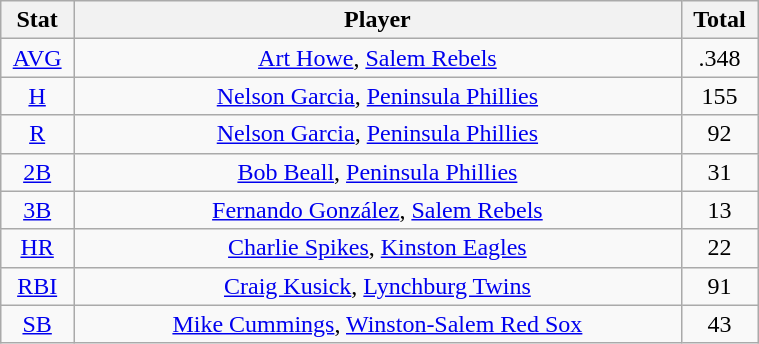<table class="wikitable" width="40%" style="text-align:center;">
<tr>
<th width="5%">Stat</th>
<th width="60%">Player</th>
<th width="5%">Total</th>
</tr>
<tr>
<td><a href='#'>AVG</a></td>
<td><a href='#'>Art Howe</a>, <a href='#'>Salem Rebels</a></td>
<td>.348</td>
</tr>
<tr>
<td><a href='#'>H</a></td>
<td><a href='#'>Nelson Garcia</a>, <a href='#'>Peninsula Phillies</a></td>
<td>155</td>
</tr>
<tr>
<td><a href='#'>R</a></td>
<td><a href='#'>Nelson Garcia</a>, <a href='#'>Peninsula Phillies</a></td>
<td>92</td>
</tr>
<tr>
<td><a href='#'>2B</a></td>
<td><a href='#'>Bob Beall</a>, <a href='#'>Peninsula Phillies</a></td>
<td>31</td>
</tr>
<tr>
<td><a href='#'>3B</a></td>
<td><a href='#'>Fernando González</a>, <a href='#'>Salem Rebels</a></td>
<td>13</td>
</tr>
<tr>
<td><a href='#'>HR</a></td>
<td><a href='#'>Charlie Spikes</a>, <a href='#'>Kinston Eagles</a></td>
<td>22</td>
</tr>
<tr>
<td><a href='#'>RBI</a></td>
<td><a href='#'>Craig Kusick</a>, <a href='#'>Lynchburg Twins</a></td>
<td>91</td>
</tr>
<tr>
<td><a href='#'>SB</a></td>
<td><a href='#'>Mike Cummings</a>, <a href='#'>Winston-Salem Red Sox</a></td>
<td>43</td>
</tr>
</table>
